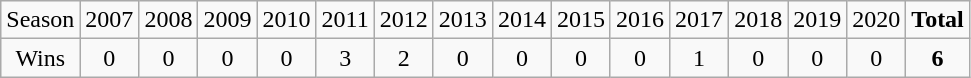<table class="wikitable sortable">
<tr>
<td>Season</td>
<td>2007</td>
<td>2008</td>
<td>2009</td>
<td>2010</td>
<td>2011</td>
<td>2012</td>
<td>2013</td>
<td>2014</td>
<td>2015</td>
<td>2016</td>
<td>2017</td>
<td>2018</td>
<td>2019</td>
<td>2020</td>
<td><strong>Total</strong></td>
</tr>
<tr align=center>
<td>Wins</td>
<td>0</td>
<td>0</td>
<td>0</td>
<td>0</td>
<td>3</td>
<td>2</td>
<td>0</td>
<td>0</td>
<td>0</td>
<td>0</td>
<td>1</td>
<td>0</td>
<td>0</td>
<td>0</td>
<td><strong>6</strong></td>
</tr>
</table>
